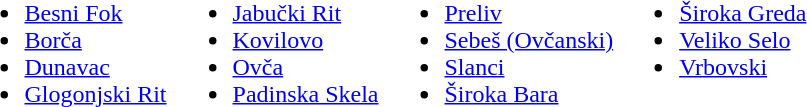<table>
<tr valign=top>
<td><br><ul><li><a href='#'>Besni Fok</a></li><li><a href='#'>Borča</a></li><li><a href='#'>Dunavac</a></li><li><a href='#'>Glogonjski Rit</a></li></ul></td>
<td><br><ul><li><a href='#'>Jabučki Rit</a></li><li><a href='#'>Kovilovo</a></li><li><a href='#'>Ovča</a></li><li><a href='#'>Padinska Skela</a></li></ul></td>
<td><br><ul><li><a href='#'>Preliv</a></li><li><a href='#'>Sebeš (Ovčanski)</a></li><li><a href='#'>Slanci</a></li><li><a href='#'>Široka Bara</a></li></ul></td>
<td><br><ul><li><a href='#'>Široka Greda</a></li><li><a href='#'>Veliko Selo</a></li><li><a href='#'>Vrbovski</a></li></ul></td>
</tr>
</table>
